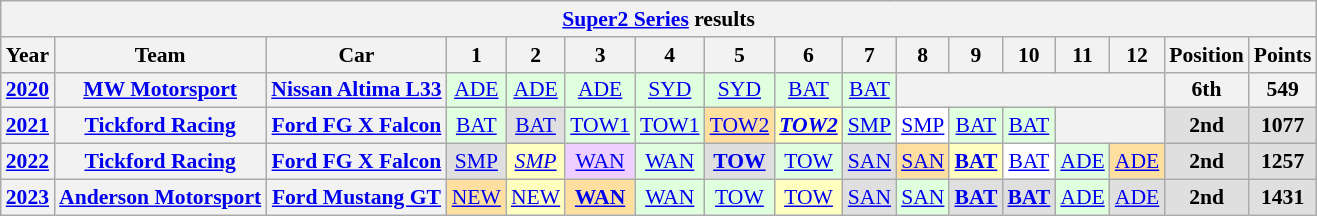<table class="wikitable" style="text-align:center; font-size:90%">
<tr>
<th colspan=45><a href='#'>Super2 Series</a> results</th>
</tr>
<tr>
<th>Year</th>
<th>Team</th>
<th>Car</th>
<th>1</th>
<th>2</th>
<th>3</th>
<th>4</th>
<th>5</th>
<th>6</th>
<th>7</th>
<th>8</th>
<th>9</th>
<th>10</th>
<th>11</th>
<th>12</th>
<th>Position</th>
<th>Points</th>
</tr>
<tr>
<th><a href='#'>2020</a></th>
<th><a href='#'>MW Motorsport</a></th>
<th><a href='#'>Nissan Altima L33</a></th>
<td style=background:#dfffdf><a href='#'>ADE</a><br></td>
<td style=background:#dfffdf><a href='#'>ADE</a><br></td>
<td style=background:#dfffdf><a href='#'>ADE</a><br></td>
<td style=background:#dfffdf><a href='#'>SYD</a><br></td>
<td style=background:#dfffdf><a href='#'>SYD</a><br></td>
<td style=background:#dfffdf><a href='#'>BAT</a><br></td>
<td style=background:#dfffdf><a href='#'>BAT</a><br></td>
<th colspan=5></th>
<th>6th</th>
<th>549</th>
</tr>
<tr>
<th><a href='#'>2021</a></th>
<th><a href='#'>Tickford Racing</a></th>
<th><a href='#'>Ford FG X Falcon</a></th>
<td style=background:#dfffdf><a href='#'>BAT</a><br></td>
<td style=background:#dfdfdf><a href='#'>BAT</a><br></td>
<td style=background:#dfffdf><a href='#'>TOW1</a><br></td>
<td style=background:#dfffdf><a href='#'>TOW1</a><br></td>
<td style=background:#ffdf9f><a href='#'>TOW2</a><br></td>
<td style=background:#ffffbf><strong><em><a href='#'>TOW2</a><br></em></strong></td>
<td style=background:#dfffdf><a href='#'>SMP</a><br></td>
<td style=background:#ffffff><a href='#'>SMP</a><br></td>
<td style=background:#dfffdf><a href='#'>BAT</a><br></td>
<td style=background:#dfffdf><a href='#'>BAT</a><br></td>
<th colspan=2></th>
<th style=background:#dfdfdf>2nd</th>
<th style=background:#dfdfdf>1077</th>
</tr>
<tr>
<th><a href='#'>2022</a></th>
<th><a href='#'>Tickford Racing</a></th>
<th><a href='#'>Ford FG X Falcon</a></th>
<td style=background:#dfdfdf><a href='#'>SMP</a><br></td>
<td style=background:#ffffbf><em><a href='#'>SMP</a><br></em></td>
<td style=background:#efcfff><a href='#'>WAN</a><br></td>
<td style=background:#dfffdf><a href='#'>WAN</a><br></td>
<td style=background:#dfdfdf><strong><a href='#'>TOW</a><br></strong></td>
<td style=background:#dfffdf><a href='#'>TOW</a><br></td>
<td style=background:#dfdfdf><a href='#'>SAN</a><br></td>
<td style=background:#ffdf9f><a href='#'>SAN</a><br></td>
<td style=background:#ffffbf><strong><a href='#'>BAT</a><br></strong></td>
<td style=background:#ffffff><a href='#'>BAT</a><br></td>
<td style=background:#dfffdf><a href='#'>ADE</a><br></td>
<td style=background:#ffdf9f><a href='#'>ADE</a><br></td>
<th style=background:#dfdfdf>2nd</th>
<th style=background:#dfdfdf>1257</th>
</tr>
<tr>
<th><a href='#'>2023</a></th>
<th><a href='#'>Anderson Motorsport</a></th>
<th><a href='#'>Ford Mustang GT</a></th>
<td style=background:#ffdf9f><a href='#'>NEW</a><br></td>
<td style=background:#ffffbf><a href='#'>NEW</a><br></td>
<td style=background:#ffdf9f><strong><a href='#'>WAN</a><br></strong></td>
<td style=background:#dfffdf><a href='#'>WAN</a><br></td>
<td style=background:#dfffdf><a href='#'>TOW</a><br></td>
<td style=background:#ffffbf><a href='#'>TOW</a><br></td>
<td style=background:#dfdfdf><a href='#'>SAN</a><br></td>
<td style=background:#dfffdf><a href='#'>SAN</a><br></td>
<td style=background:#dfdfdf><strong><a href='#'>BAT</a><br></strong></td>
<td style=background:#dfdfdf><strong><a href='#'>BAT</a><br></strong></td>
<td style=background:#dfffdf><a href='#'>ADE</a><br></td>
<td style=background:#dfdfdf><a href='#'>ADE</a><br></td>
<th style=background:#dfdfdf>2nd</th>
<th style=background:#dfdfdf>1431</th>
</tr>
</table>
